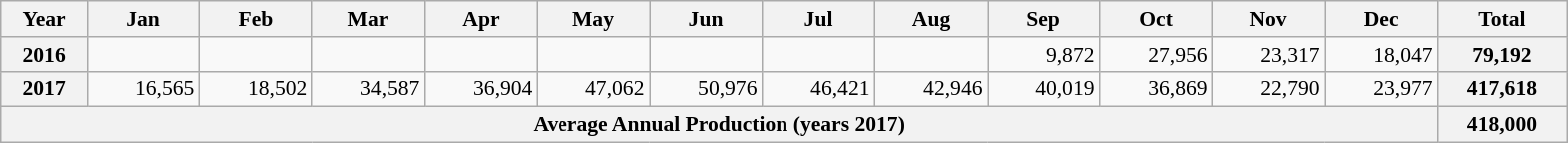<table class=wikitable style="text-align:right; font-size:0.9em; width:1050px;">
<tr>
<th>Year</th>
<th>Jan</th>
<th>Feb</th>
<th>Mar</th>
<th>Apr</th>
<th>May</th>
<th>Jun</th>
<th>Jul</th>
<th>Aug</th>
<th>Sep</th>
<th>Oct</th>
<th>Nov</th>
<th>Dec</th>
<th>Total</th>
</tr>
<tr>
<th>2016</th>
<td></td>
<td></td>
<td></td>
<td></td>
<td></td>
<td></td>
<td></td>
<td></td>
<td>9,872</td>
<td>27,956</td>
<td>23,317</td>
<td>18,047</td>
<th>79,192</th>
</tr>
<tr>
<th>2017</th>
<td>16,565</td>
<td>18,502</td>
<td>34,587</td>
<td>36,904</td>
<td>47,062</td>
<td>50,976</td>
<td>46,421</td>
<td>42,946</td>
<td>40,019</td>
<td>36,869</td>
<td>22,790</td>
<td>23,977</td>
<th>417,618</th>
</tr>
<tr>
<th colspan=13>Average Annual Production (years 2017)</th>
<th>418,000</th>
</tr>
</table>
